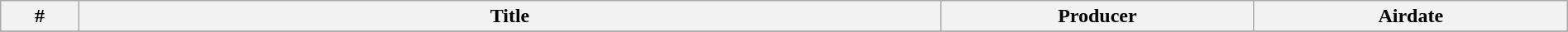<table class="wikitable plainrowheaders" width="100%">
<tr>
<th width="5%">#</th>
<th width="55%">Title</th>
<th width="20%">Producer</th>
<th width="20%">Airdate</th>
</tr>
<tr>
</tr>
</table>
